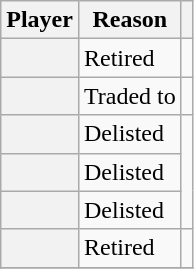<table class="wikitable plainrowheaders">
<tr>
<th scope="col">Player</th>
<th scope="col">Reason</th>
<th scope="col"></th>
</tr>
<tr>
<th scope="row"></th>
<td>Retired</td>
<td align="center"></td>
</tr>
<tr>
<th scope="row"></th>
<td>Traded to </td>
<td align="center"></td>
</tr>
<tr>
<th scope=row></th>
<td>Delisted</td>
<td rowspan=3 align=center></td>
</tr>
<tr>
<th scope=row></th>
<td>Delisted</td>
</tr>
<tr>
<th scope=row></th>
<td>Delisted</td>
</tr>
<tr>
<th scope=row></th>
<td>Retired</td>
<td align="center"></td>
</tr>
<tr>
</tr>
</table>
